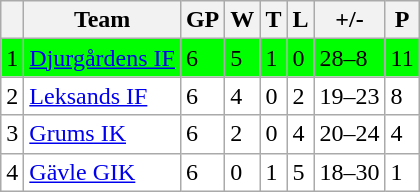<table class="wikitable">
<tr>
<th></th>
<th>Team</th>
<th>GP</th>
<th>W</th>
<th>T</th>
<th>L</th>
<th>+/-</th>
<th>P</th>
</tr>
<tr style="background:#00FF00">
<td>1</td>
<td><a href='#'>Djurgårdens IF</a></td>
<td>6</td>
<td>5</td>
<td>1</td>
<td>0</td>
<td>28–8</td>
<td>11</td>
</tr>
<tr style="background:#FFFFFF">
<td>2</td>
<td><a href='#'>Leksands IF</a></td>
<td>6</td>
<td>4</td>
<td>0</td>
<td>2</td>
<td>19–23</td>
<td>8</td>
</tr>
<tr style="background:#FFFFFF">
<td>3</td>
<td><a href='#'>Grums IK</a></td>
<td>6</td>
<td>2</td>
<td>0</td>
<td>4</td>
<td>20–24</td>
<td>4</td>
</tr>
<tr style="background:#FFFFFF">
<td>4</td>
<td><a href='#'>Gävle GIK</a></td>
<td>6</td>
<td>0</td>
<td>1</td>
<td>5</td>
<td>18–30</td>
<td>1</td>
</tr>
</table>
